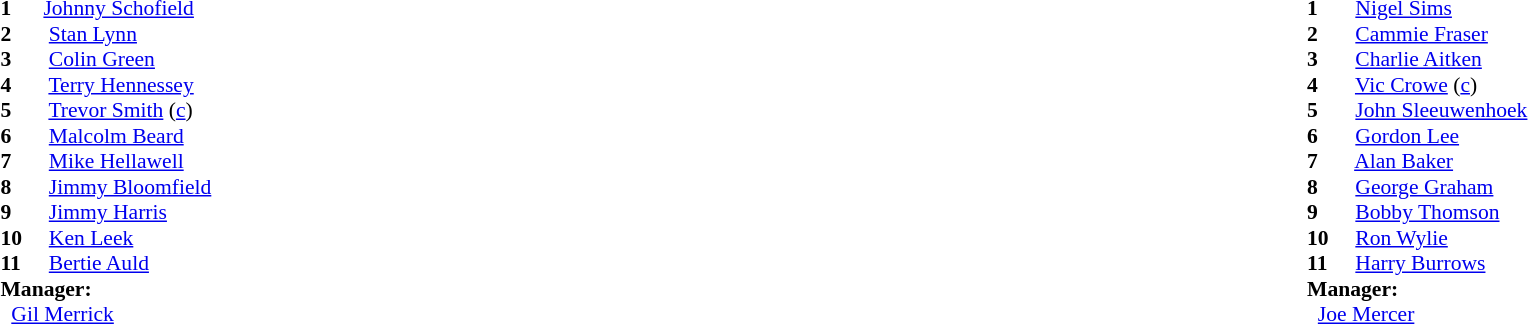<table width="100%">
<tr>
<td valign="top" width="50%"><br><table style="font-size: 90%" cellspacing="0" cellpadding="0">
<tr>
<td colspan="4"></td>
</tr>
<tr>
<th width="25"></th>
<th></th>
</tr>
<tr>
<td><strong>1</strong></td>
<td> <a href='#'>Johnny Schofield</a></td>
</tr>
<tr>
<td><strong>2</strong></td>
<td>  <a href='#'>Stan Lynn</a></td>
</tr>
<tr>
<td><strong>3</strong></td>
<td>  <a href='#'>Colin Green</a></td>
</tr>
<tr>
<td><strong>4</strong></td>
<td>  <a href='#'>Terry Hennessey</a></td>
</tr>
<tr>
<td><strong>5</strong></td>
<td>  <a href='#'>Trevor Smith</a> (<a href='#'>c</a>)</td>
</tr>
<tr>
<td><strong>6</strong></td>
<td>  <a href='#'>Malcolm Beard</a></td>
</tr>
<tr>
<td><strong>7</strong></td>
<td>  <a href='#'>Mike Hellawell</a></td>
</tr>
<tr>
<td><strong>8</strong></td>
<td>  <a href='#'>Jimmy Bloomfield</a></td>
</tr>
<tr>
<td><strong>9</strong></td>
<td>  <a href='#'>Jimmy Harris</a></td>
</tr>
<tr>
<td><strong>10</strong></td>
<td>  <a href='#'>Ken Leek</a></td>
</tr>
<tr>
<td><strong>11</strong></td>
<td>  <a href='#'>Bertie Auld</a></td>
</tr>
<tr>
<td colspan=4><strong>Manager:</strong></td>
</tr>
<tr>
<td colspan="4">  <a href='#'>Gil Merrick</a></td>
</tr>
</table>
</td>
<td valign="top" width="50%"><br><table style="font-size: 90%" cellspacing="0" cellpadding="0" align=center>
<tr>
<td colspan="4"></td>
</tr>
<tr>
<th width="25"></th>
<th></th>
</tr>
<tr>
<td><strong>1</strong></td>
<td>  <a href='#'>Nigel Sims</a></td>
</tr>
<tr>
<td><strong>2</strong></td>
<td>  <a href='#'>Cammie Fraser</a></td>
</tr>
<tr>
<td><strong>3</strong></td>
<td>  <a href='#'>Charlie Aitken</a></td>
</tr>
<tr>
<td><strong>4</strong></td>
<td>  <a href='#'>Vic Crowe</a> (<a href='#'>c</a>)</td>
</tr>
<tr>
<td><strong>5</strong></td>
<td>  <a href='#'>John Sleeuwenhoek</a></td>
</tr>
<tr>
<td><strong>6</strong></td>
<td>  <a href='#'>Gordon Lee</a></td>
</tr>
<tr>
<td><strong>7</strong></td>
<td>  <a href='#'>Alan Baker</a></td>
</tr>
<tr>
<td><strong>8</strong></td>
<td>  <a href='#'>George Graham</a></td>
</tr>
<tr>
<td><strong>9</strong></td>
<td>  <a href='#'>Bobby Thomson</a></td>
</tr>
<tr>
<td><strong>10</strong></td>
<td>  <a href='#'>Ron Wylie</a></td>
</tr>
<tr>
<td><strong>11</strong></td>
<td>  <a href='#'>Harry Burrows</a></td>
</tr>
<tr>
<td colspan=4><strong>Manager:</strong></td>
</tr>
<tr>
<td colspan="4">  <a href='#'>Joe Mercer</a></td>
</tr>
</table>
</td>
</tr>
</table>
